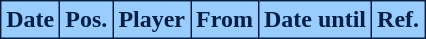<table class="wikitable plainrowheaders sortable">
<tr>
<th style="background:#99ccff; color:#001f44; border:1px solid #001f44;">Date</th>
<th style="background:#99ccff; color:#001f44; border:1px solid #001f44;">Pos.</th>
<th style="background:#99ccff; color:#001f44; border:1px solid #001f44;">Player</th>
<th style="background:#99ccff; color:#001f44; border:1px solid #001f44;">From</th>
<th style="background:#99ccff; color:#001f44; border:1px solid #001f44;">Date until</th>
<th style="background:#99ccff; color:#001f44; border:1px solid #001f44;">Ref.</th>
</tr>
</table>
